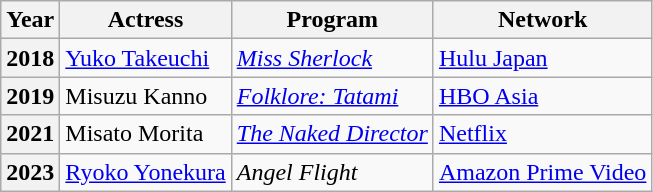<table class="wikitable plainrowheaders">
<tr>
<th>Year</th>
<th>Actress</th>
<th>Program</th>
<th>Network</th>
</tr>
<tr>
<th scope="row">2018</th>
<td><a href='#'>Yuko Takeuchi</a></td>
<td><em><a href='#'>Miss Sherlock</a></em></td>
<td><a href='#'>Hulu Japan</a></td>
</tr>
<tr>
<th scope="row">2019</th>
<td>Misuzu Kanno</td>
<td><em><a href='#'>Folklore: Tatami</a></em></td>
<td><a href='#'>HBO Asia</a></td>
</tr>
<tr>
<th scope="row">2021</th>
<td>Misato Morita</td>
<td><em><a href='#'>The Naked Director</a></em></td>
<td><a href='#'>Netflix</a></td>
</tr>
<tr>
<th scope="row">2023</th>
<td><a href='#'>Ryoko Yonekura</a></td>
<td><em>Angel Flight</em></td>
<td><a href='#'>Amazon Prime Video</a></td>
</tr>
</table>
